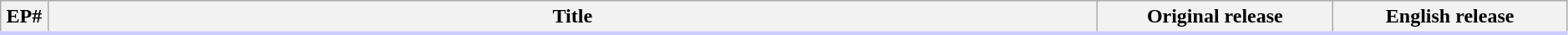<table class = "wikitable" width = "99%">
<tr style = "border-bottom:3px solid #CCF">
<th width="3%">EP#</th>
<th>Title</th>
<th width="15%">Original release</th>
<th width="15%">English release<br>

</th>
</tr>
</table>
